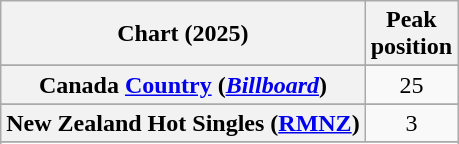<table class="wikitable sortable plainrowheaders" style="text-align:center">
<tr>
<th scope="col">Chart (2025)</th>
<th scope="col">Peak<br>position</th>
</tr>
<tr>
</tr>
<tr>
<th scope="row">Canada <a href='#'>Country</a> (<em><a href='#'>Billboard</a></em>)</th>
<td>25</td>
</tr>
<tr>
</tr>
<tr>
<th scope="row">New Zealand Hot Singles (<a href='#'>RMNZ</a>)</th>
<td>3</td>
</tr>
<tr>
</tr>
<tr>
</tr>
<tr>
</tr>
</table>
